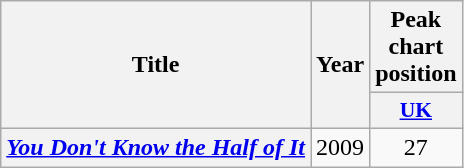<table class="wikitable plainrowheaders" style="text-align:center">
<tr>
<th scope="col" rowspan="2">Title</th>
<th scope="col" rowspan="2">Year</th>
<th scope="col" colspan="1">Peak chart position</th>
</tr>
<tr>
<th scope="col" style="width:3em;font-size:90%;"><a href='#'>UK</a><br></th>
</tr>
<tr>
<th scope="row"><em><a href='#'>You Don't Know the Half of It</a></em></th>
<td>2009</td>
<td>27</td>
</tr>
</table>
